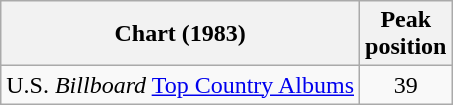<table class="wikitable">
<tr>
<th>Chart (1983)</th>
<th>Peak<br>position</th>
</tr>
<tr>
<td>U.S. <em>Billboard</em> <a href='#'>Top Country Albums</a></td>
<td align="center">39</td>
</tr>
</table>
